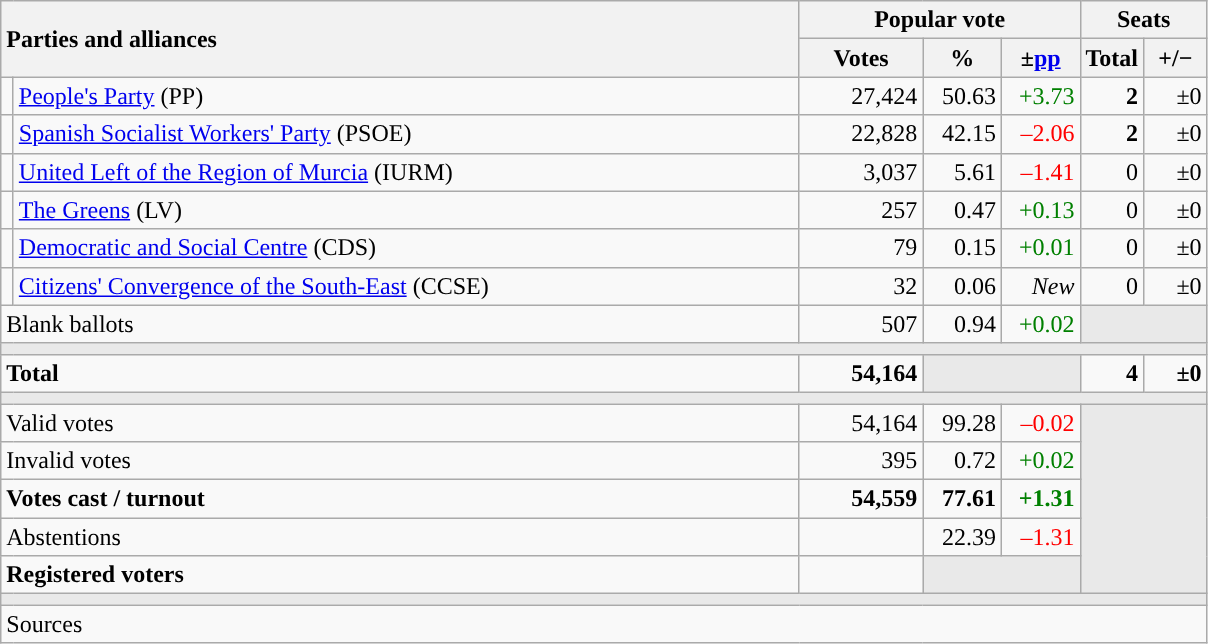<table class="wikitable" style="text-align:right;">
<tr>
<th style="text-align:left;" rowspan="2" colspan="2" width="525">Parties and alliances</th>
<th colspan="3">Popular vote</th>
<th colspan="2">Seats</th>
</tr>
<tr>
<th width="75">Votes</th>
<th width="45">%</th>
<th width="45">±<a href='#'>pp</a></th>
<th width="35">Total</th>
<th width="35">+/−</th>
</tr>
<tr>
<td width="1" style="color:inherit;background:"></td>
<td align="left"><a href='#'>People's Party</a> (PP)</td>
<td>27,424</td>
<td>50.63</td>
<td style="color:green;">+3.73</td>
<td><strong>2</strong></td>
<td>±0</td>
</tr>
<tr>
<td style="color:inherit;background:"></td>
<td align="left"><a href='#'>Spanish Socialist Workers' Party</a> (PSOE)</td>
<td>22,828</td>
<td>42.15</td>
<td style="color:red;">–2.06</td>
<td><strong>2</strong></td>
<td>±0</td>
</tr>
<tr>
<td style="color:inherit;background:"></td>
<td align="left"><a href='#'>United Left of the Region of Murcia</a> (IURM)</td>
<td>3,037</td>
<td>5.61</td>
<td style="color:red;">–1.41</td>
<td>0</td>
<td>±0</td>
</tr>
<tr>
<td style="color:inherit;background:"></td>
<td align="left"><a href='#'>The Greens</a> (LV)</td>
<td>257</td>
<td>0.47</td>
<td style="color:green;">+0.13</td>
<td>0</td>
<td>±0</td>
</tr>
<tr>
<td style="color:inherit;background:"></td>
<td align="left"><a href='#'>Democratic and Social Centre</a> (CDS)</td>
<td>79</td>
<td>0.15</td>
<td style="color:green;">+0.01</td>
<td>0</td>
<td>±0</td>
</tr>
<tr>
<td style="color:inherit;background:"></td>
<td align="left"><a href='#'>Citizens' Convergence of the South-East</a> (CCSE)</td>
<td>32</td>
<td>0.06</td>
<td><em>New</em></td>
<td>0</td>
<td>±0</td>
</tr>
<tr>
<td align="left" colspan="2">Blank ballots</td>
<td>507</td>
<td>0.94</td>
<td style="color:green;">+0.02</td>
<td bgcolor="#E9E9E9" colspan="2"></td>
</tr>
<tr>
<td colspan="7" bgcolor="#E9E9E9"></td>
</tr>
<tr style="font-weight:bold;">
<td align="left" colspan="2">Total</td>
<td>54,164</td>
<td bgcolor="#E9E9E9" colspan="2"></td>
<td>4</td>
<td>±0</td>
</tr>
<tr>
<td colspan="7" bgcolor="#E9E9E9"></td>
</tr>
<tr>
<td align="left" colspan="2">Valid votes</td>
<td>54,164</td>
<td>99.28</td>
<td style="color:red;">–0.02</td>
<td bgcolor="#E9E9E9" colspan="2" rowspan="5"></td>
</tr>
<tr>
<td align="left" colspan="2">Invalid votes</td>
<td>395</td>
<td>0.72</td>
<td style="color:green;">+0.02</td>
</tr>
<tr style="font-weight:bold;">
<td align="left" colspan="2">Votes cast / turnout</td>
<td>54,559</td>
<td>77.61</td>
<td style="color:green;">+1.31</td>
</tr>
<tr>
<td align="left" colspan="2">Abstentions</td>
<td></td>
<td>22.39</td>
<td style="color:red;">–1.31</td>
</tr>
<tr style="font-weight:bold;">
<td align="left" colspan="2">Registered voters</td>
<td></td>
<td bgcolor="#E9E9E9" colspan="2"></td>
</tr>
<tr>
<td colspan="7" bgcolor="#E9E9E9"></td>
</tr>
<tr>
<td align="left" colspan="7">Sources</td>
</tr>
</table>
